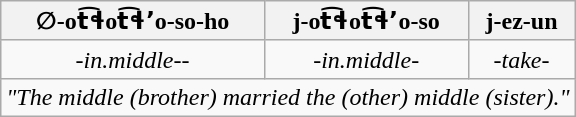<table class="wikitable" style="text-align: center;">
<tr>
<th>∅-ot͡ɬot͡ɬʼo-so-ho</th>
<th>j-ot͡ɬot͡ɬʼo-so</th>
<th>j-ez-un</th>
</tr>
<tr>
<td><span></span>-<em>in.middle</em>-<span></span>-<span></span></td>
<td><span></span>-<em>in.middle</em>-<span></span></td>
<td><span></span>-<em>take</em>-<span></span></td>
</tr>
<tr>
<td colspan="3"><em>"The middle (brother) married the (other) middle (sister)."</em></td>
</tr>
</table>
